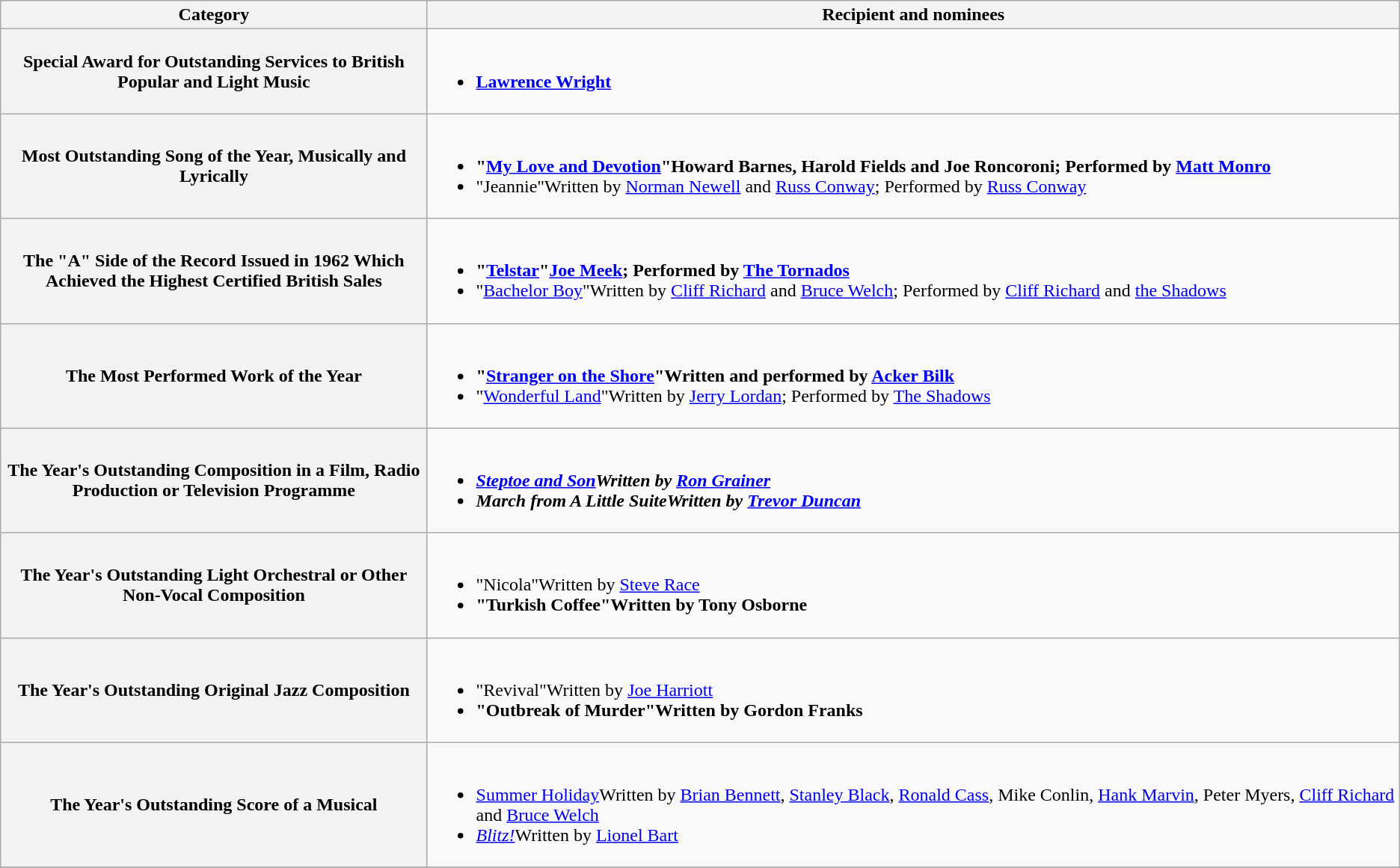<table class="wikitable">
<tr>
<th width="25%">Category</th>
<th width="57%">Recipient and nominees</th>
</tr>
<tr>
<th scope="row">Special Award for Outstanding Services to British Popular and Light Music</th>
<td><br><ul><li><strong><a href='#'>Lawrence Wright</a></strong></li></ul></td>
</tr>
<tr>
<th scope="row">Most Outstanding Song of the Year, Musically and Lyrically</th>
<td><br><ul><li><strong>"<a href='#'>My Love and Devotion</a>"Howard Barnes, Harold Fields and Joe Roncoroni; Performed by <a href='#'>Matt Monro</a></strong></li><li>"Jeannie"Written by <a href='#'>Norman Newell</a> and <a href='#'>Russ Conway</a>; Performed by <a href='#'>Russ Conway</a></li></ul></td>
</tr>
<tr>
<th scope="row">The "A" Side of the Record Issued in 1962 Which Achieved the Highest Certified British Sales</th>
<td><br><ul><li><strong>"<a href='#'>Telstar</a>"<a href='#'>Joe Meek</a>; Performed by <a href='#'>The Tornados</a></strong></li><li>"<a href='#'>Bachelor Boy</a>"Written by <a href='#'>Cliff Richard</a> and <a href='#'>Bruce Welch</a>; Performed by <a href='#'>Cliff Richard</a> and <a href='#'>the Shadows</a></li></ul></td>
</tr>
<tr>
<th scope="row">The Most Performed Work of the Year</th>
<td><br><ul><li><strong>"<a href='#'>Stranger on the Shore</a>"Written and performed by <a href='#'>Acker Bilk</a></strong></li><li>"<a href='#'>Wonderful Land</a>"Written by <a href='#'>Jerry Lordan</a>; Performed by <a href='#'>The Shadows</a></li></ul></td>
</tr>
<tr>
<th scope="row">The Year's Outstanding Composition in a Film, Radio Production or Television Programme</th>
<td><br><ul><li><strong><em><a href='#'>Steptoe and Son</a><em>Written by <a href='#'>Ron Grainer</a><strong></li><li>March from </em>A Little Suite<em>Written by <a href='#'>Trevor Duncan</a></li></ul></td>
</tr>
<tr>
<th scope="row">The Year's Outstanding Light Orchestral or Other Non-Vocal Composition</th>
<td><br><ul><li></strong>"Nicola"Written by <a href='#'>Steve Race</a><strong></li><li>"Turkish Coffee"Written by Tony Osborne</li></ul></td>
</tr>
<tr>
<th scope="row">The Year's Outstanding Original Jazz Composition</th>
<td><br><ul><li></strong>"Revival"Written by <a href='#'>Joe Harriott</a><strong></li><li>"Outbreak of Murder"Written by Gordon Franks</li></ul></td>
</tr>
<tr>
<th scope="row">The Year's Outstanding Score of a Musical</th>
<td><br><ul><li></em></strong><a href='#'>Summer Holiday</a></em>Written by <a href='#'>Brian Bennett</a>, <a href='#'>Stanley Black</a>, <a href='#'>Ronald Cass</a>, Mike Conlin, <a href='#'>Hank Marvin</a>, Peter Myers, <a href='#'>Cliff Richard</a> and <a href='#'>Bruce Welch</a></strong></li><li><em><a href='#'>Blitz!</a></em>Written by <a href='#'>Lionel Bart</a></li></ul></td>
</tr>
<tr>
</tr>
</table>
